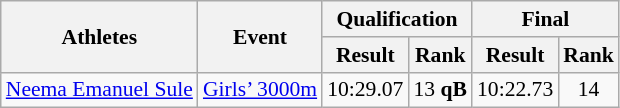<table class="wikitable" border="1" style="font-size:90%">
<tr>
<th rowspan=2>Athletes</th>
<th rowspan=2>Event</th>
<th colspan=2>Qualification</th>
<th colspan=2>Final</th>
</tr>
<tr>
<th>Result</th>
<th>Rank</th>
<th>Result</th>
<th>Rank</th>
</tr>
<tr>
<td><a href='#'>Neema Emanuel Sule</a></td>
<td><a href='#'>Girls’ 3000m</a></td>
<td align=center>10:29.07</td>
<td align=center>13 <strong>qB</strong></td>
<td align=center>10:22.73</td>
<td align=center>14</td>
</tr>
</table>
